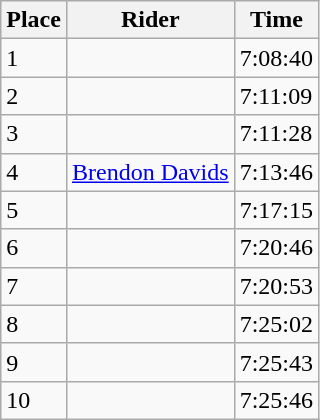<table class="wikitable">
<tr>
<th>Place</th>
<th>Rider</th>
<th>Time</th>
</tr>
<tr>
<td>1</td>
<td></td>
<td>7:08:40</td>
</tr>
<tr>
<td>2</td>
<td></td>
<td>7:11:09</td>
</tr>
<tr>
<td>3</td>
<td></td>
<td>7:11:28</td>
</tr>
<tr>
<td>4</td>
<td><a href='#'>Brendon Davids</a></td>
<td>7:13:46</td>
</tr>
<tr>
<td>5</td>
<td></td>
<td>7:17:15</td>
</tr>
<tr>
<td>6</td>
<td></td>
<td>7:20:46</td>
</tr>
<tr>
<td>7</td>
<td></td>
<td>7:20:53</td>
</tr>
<tr>
<td>8</td>
<td></td>
<td>7:25:02</td>
</tr>
<tr>
<td>9</td>
<td></td>
<td>7:25:43</td>
</tr>
<tr>
<td>10</td>
<td></td>
<td>7:25:46</td>
</tr>
</table>
